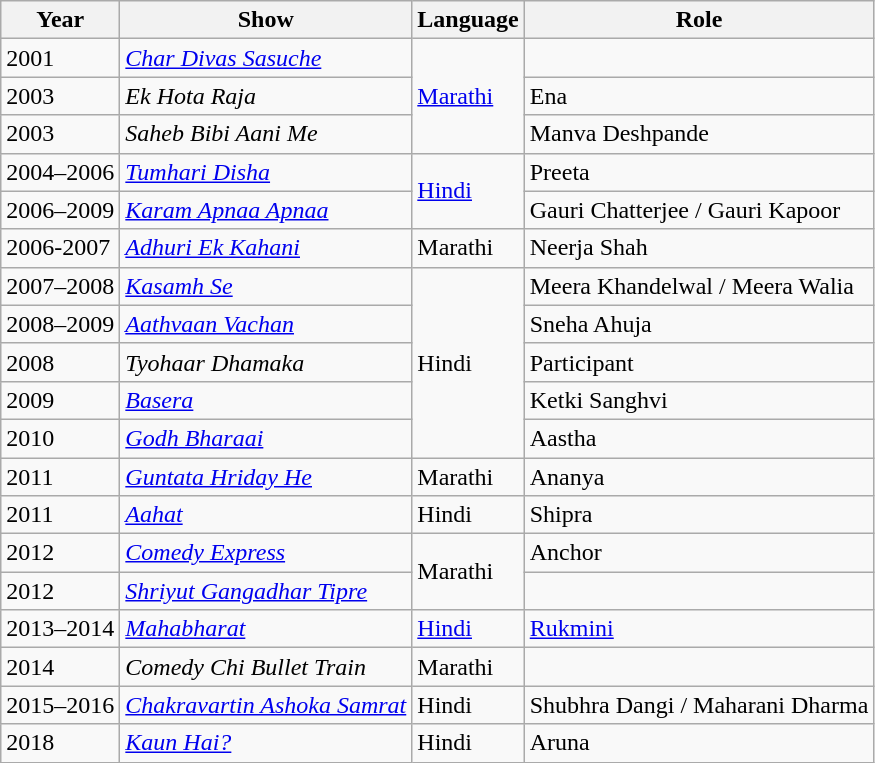<table class="wikitable sortable">
<tr>
<th>Year</th>
<th>Show</th>
<th>Language</th>
<th>Role</th>
</tr>
<tr>
<td>2001</td>
<td><em><a href='#'>Char Divas Sasuche</a></em></td>
<td rowspan="3"><a href='#'>Marathi</a></td>
<td></td>
</tr>
<tr>
<td>2003</td>
<td><em>Ek Hota Raja</em></td>
<td>Ena</td>
</tr>
<tr>
<td>2003</td>
<td><em>Saheb Bibi Aani Me</em></td>
<td>Manva Deshpande</td>
</tr>
<tr>
<td>2004–2006</td>
<td><em><a href='#'>Tumhari Disha</a></em></td>
<td rowspan="2"><a href='#'>Hindi</a></td>
<td>Preeta</td>
</tr>
<tr>
<td>2006–2009</td>
<td><em><a href='#'>Karam Apnaa Apnaa</a></em></td>
<td>Gauri Chatterjee  / Gauri Kapoor</td>
</tr>
<tr>
<td>2006-2007</td>
<td><em><a href='#'>Adhuri Ek Kahani</a></em></td>
<td>Marathi</td>
<td>Neerja Shah</td>
</tr>
<tr>
<td>2007–2008</td>
<td><em><a href='#'>Kasamh Se</a></em></td>
<td rowspan="5">Hindi</td>
<td>Meera Khandelwal / Meera Walia</td>
</tr>
<tr>
<td>2008–2009</td>
<td><em><a href='#'>Aathvaan Vachan</a></em></td>
<td>Sneha Ahuja</td>
</tr>
<tr>
<td>2008</td>
<td><em>Tyohaar Dhamaka</em></td>
<td>Participant</td>
</tr>
<tr>
<td>2009</td>
<td><em><a href='#'>Basera</a></em></td>
<td>Ketki Sanghvi</td>
</tr>
<tr>
<td>2010</td>
<td><em><a href='#'>Godh Bharaai</a></em></td>
<td>Aastha</td>
</tr>
<tr>
<td>2011</td>
<td><em><a href='#'>Guntata Hriday He</a></em></td>
<td>Marathi</td>
<td>Ananya</td>
</tr>
<tr>
<td>2011</td>
<td><em><a href='#'>Aahat</a></em></td>
<td>Hindi</td>
<td>Shipra</td>
</tr>
<tr>
<td>2012</td>
<td><em><a href='#'>Comedy Express</a></em></td>
<td rowspan="2">Marathi</td>
<td>Anchor</td>
</tr>
<tr>
<td>2012</td>
<td><em><a href='#'>Shriyut Gangadhar Tipre</a></em></td>
<td></td>
</tr>
<tr>
<td>2013–2014</td>
<td><em><a href='#'>Mahabharat</a></em></td>
<td><a href='#'>Hindi</a></td>
<td><a href='#'>Rukmini</a></td>
</tr>
<tr>
<td>2014</td>
<td><em>Comedy Chi Bullet Train</em></td>
<td>Marathi</td>
<td></td>
</tr>
<tr>
<td>2015–2016</td>
<td><em><a href='#'>Chakravartin Ashoka Samrat</a></em></td>
<td>Hindi</td>
<td>Shubhra Dangi / Maharani Dharma</td>
</tr>
<tr>
<td>2018</td>
<td><em><a href='#'>Kaun Hai?</a></em></td>
<td>Hindi</td>
<td>Aruna</td>
</tr>
</table>
